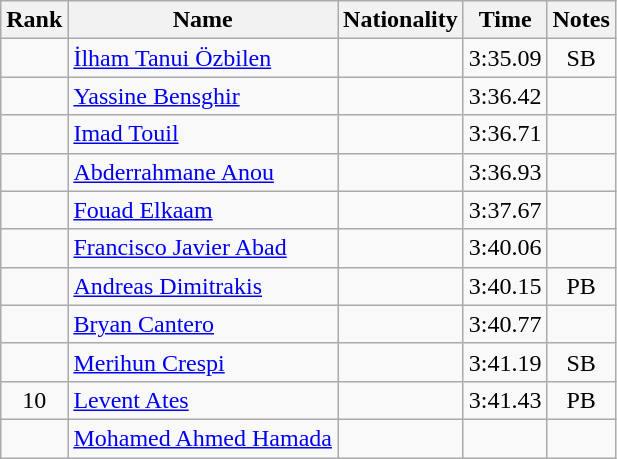<table class="wikitable sortable" style="text-align:center">
<tr>
<th>Rank</th>
<th>Name</th>
<th>Nationality</th>
<th>Time</th>
<th>Notes</th>
</tr>
<tr>
<td></td>
<td align="left"><a href='#'>İlham Tanui Özbilen</a></td>
<td align="left"></td>
<td>3:35.09</td>
<td>SB</td>
</tr>
<tr>
<td></td>
<td align="left"><a href='#'>Yassine Bensghir</a></td>
<td align="left"></td>
<td>3:36.42</td>
<td></td>
</tr>
<tr>
<td></td>
<td align="left"><a href='#'>Imad Touil</a></td>
<td align="left"></td>
<td>3:36.71</td>
<td></td>
</tr>
<tr>
<td></td>
<td align="left"><a href='#'>Abderrahmane Anou</a></td>
<td align="left"></td>
<td>3:36.93</td>
<td></td>
</tr>
<tr>
<td></td>
<td align="left"><a href='#'>Fouad Elkaam</a></td>
<td align="left"></td>
<td>3:37.67</td>
<td></td>
</tr>
<tr>
<td></td>
<td align="left"><a href='#'>Francisco Javier Abad</a></td>
<td align="left"></td>
<td>3:40.06</td>
<td></td>
</tr>
<tr>
<td></td>
<td align="left"><a href='#'>Andreas Dimitrakis</a></td>
<td align="left"></td>
<td>3:40.15</td>
<td>PB</td>
</tr>
<tr>
<td></td>
<td align="left"><a href='#'>Bryan Cantero</a></td>
<td align="left"></td>
<td>3:40.77</td>
<td></td>
</tr>
<tr>
<td></td>
<td align="left"><a href='#'>Merihun Crespi</a></td>
<td align="left"></td>
<td>3:41.19</td>
<td>SB</td>
</tr>
<tr>
<td>10</td>
<td align="left"><a href='#'>Levent Ates</a></td>
<td align="left"></td>
<td>3:41.43</td>
<td>PB</td>
</tr>
<tr>
<td></td>
<td align="left"><a href='#'>Mohamed Ahmed Hamada</a></td>
<td align="left"></td>
<td></td>
<td></td>
</tr>
</table>
